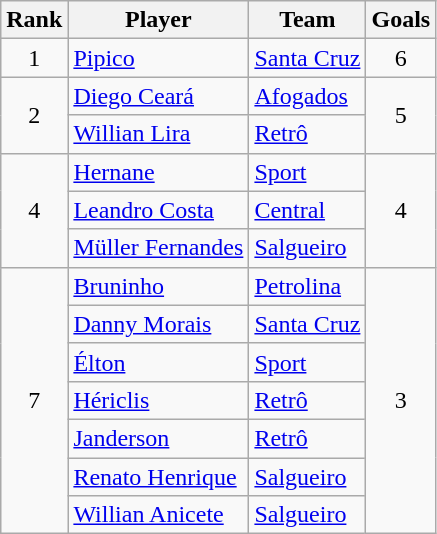<table class="wikitable" style="text-align:center">
<tr>
<th>Rank</th>
<th>Player</th>
<th>Team</th>
<th>Goals</th>
</tr>
<tr>
<td>1</td>
<td align=left><a href='#'>Pipico</a></td>
<td align=left><a href='#'>Santa Cruz</a></td>
<td>6</td>
</tr>
<tr>
<td rowspan=2>2</td>
<td align=left><a href='#'>Diego Ceará</a></td>
<td align=left><a href='#'>Afogados</a></td>
<td rowspan=2>5</td>
</tr>
<tr>
<td align=left><a href='#'>Willian Lira</a></td>
<td align=left><a href='#'>Retrô</a></td>
</tr>
<tr>
<td rowspan=3>4</td>
<td align=left><a href='#'>Hernane</a></td>
<td align=left><a href='#'>Sport</a></td>
<td rowspan=3>4</td>
</tr>
<tr>
<td align=left><a href='#'>Leandro Costa</a></td>
<td align=left><a href='#'>Central</a></td>
</tr>
<tr>
<td align=left><a href='#'>Müller Fernandes</a></td>
<td align=left><a href='#'>Salgueiro</a></td>
</tr>
<tr>
<td rowspan=7>7</td>
<td align=left><a href='#'>Bruninho</a></td>
<td align=left><a href='#'>Petrolina</a></td>
<td rowspan=7>3</td>
</tr>
<tr>
<td align=left><a href='#'>Danny Morais</a></td>
<td align=left><a href='#'>Santa Cruz</a></td>
</tr>
<tr>
<td align=left><a href='#'>Élton</a></td>
<td align=left><a href='#'>Sport</a></td>
</tr>
<tr>
<td align=left><a href='#'>Hériclis</a></td>
<td align=left><a href='#'>Retrô</a></td>
</tr>
<tr>
<td align=left><a href='#'>Janderson</a></td>
<td align=left><a href='#'>Retrô</a></td>
</tr>
<tr>
<td align=left><a href='#'>Renato Henrique</a></td>
<td align=left><a href='#'>Salgueiro</a></td>
</tr>
<tr>
<td align=left><a href='#'>Willian Anicete</a></td>
<td align=left><a href='#'>Salgueiro</a></td>
</tr>
</table>
